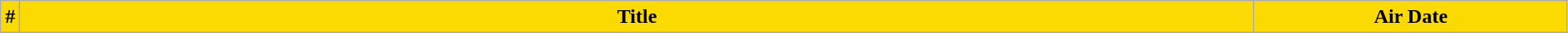<table class="wikitable plainrowheaders" width="99%" style="background:#FFFFFF;">
<tr>
<th width="1%" style="background:#fada00;">#</th>
<th style="background:#fada00;">Title</th>
<th width="20%" style="background:#fada00;">Air Date<br>











</th>
</tr>
</table>
